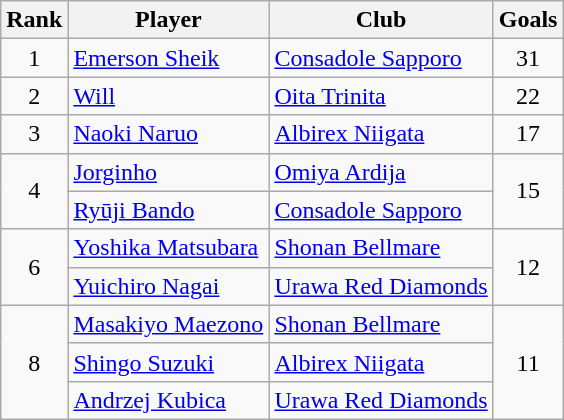<table class="wikitable" style="text-align:center">
<tr>
<th>Rank</th>
<th>Player</th>
<th>Club</th>
<th>Goals</th>
</tr>
<tr>
<td>1</td>
<td align=left> <a href='#'>Emerson Sheik</a></td>
<td align=left><a href='#'>Consadole Sapporo</a></td>
<td>31</td>
</tr>
<tr>
<td>2</td>
<td align=left> <a href='#'>Will</a></td>
<td align=left><a href='#'>Oita Trinita</a></td>
<td>22</td>
</tr>
<tr>
<td>3</td>
<td align=left> <a href='#'>Naoki Naruo</a></td>
<td align=left><a href='#'>Albirex Niigata</a></td>
<td>17</td>
</tr>
<tr>
<td rowspan="2">4</td>
<td align=left> <a href='#'>Jorginho</a></td>
<td align=left><a href='#'>Omiya Ardija</a></td>
<td rowspan="2">15</td>
</tr>
<tr>
<td align=left> <a href='#'>Ryūji Bando</a></td>
<td align=left><a href='#'>Consadole Sapporo</a></td>
</tr>
<tr>
<td rowspan="2">6</td>
<td align=left> <a href='#'>Yoshika Matsubara</a></td>
<td align=left><a href='#'>Shonan Bellmare</a></td>
<td rowspan="2">12</td>
</tr>
<tr>
<td align=left> <a href='#'>Yuichiro Nagai</a></td>
<td align=left><a href='#'>Urawa Red Diamonds</a></td>
</tr>
<tr>
<td rowspan="3">8</td>
<td align=left> <a href='#'>Masakiyo Maezono</a></td>
<td align=left><a href='#'>Shonan Bellmare</a></td>
<td rowspan="3">11</td>
</tr>
<tr>
<td align=left> <a href='#'>Shingo Suzuki</a></td>
<td align=left><a href='#'>Albirex Niigata</a></td>
</tr>
<tr>
<td align=left> <a href='#'>Andrzej Kubica</a></td>
<td align=left><a href='#'>Urawa Red Diamonds</a></td>
</tr>
</table>
